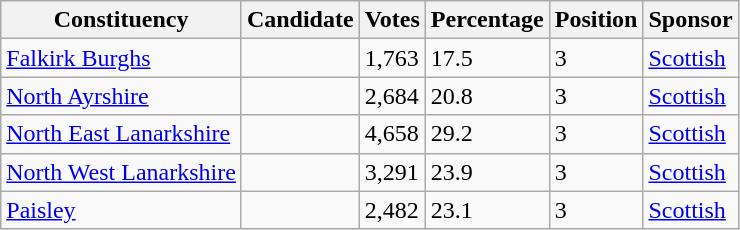<table class="wikitable sortable">
<tr>
<th>Constituency</th>
<th>Candidate</th>
<th>Votes</th>
<th>Percentage</th>
<th>Position</th>
<th>Sponsor</th>
</tr>
<tr>
<td><a href='#'>Falkirk Burghs</a></td>
<td></td>
<td>1,763</td>
<td>17.5</td>
<td>3</td>
<td><a href='#'>Scottish</a></td>
</tr>
<tr>
<td><a href='#'>North Ayrshire</a></td>
<td></td>
<td>2,684</td>
<td>20.8</td>
<td>3</td>
<td><a href='#'>Scottish</a></td>
</tr>
<tr>
<td><a href='#'>North East Lanarkshire</a></td>
<td></td>
<td>4,658</td>
<td>29.2</td>
<td>3</td>
<td><a href='#'>Scottish</a></td>
</tr>
<tr>
<td><a href='#'>North West Lanarkshire</a></td>
<td></td>
<td>3,291</td>
<td>23.9</td>
<td>3</td>
<td><a href='#'>Scottish</a></td>
</tr>
<tr>
<td><a href='#'>Paisley</a></td>
<td></td>
<td>2,482</td>
<td>23.1</td>
<td>3</td>
<td><a href='#'>Scottish</a></td>
</tr>
</table>
